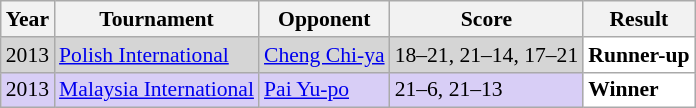<table class="sortable wikitable" style="font-size: 90%;">
<tr>
<th>Year</th>
<th>Tournament</th>
<th>Opponent</th>
<th>Score</th>
<th>Result</th>
</tr>
<tr style="background:#D5D5D5">
<td align="center">2013</td>
<td align="left"><a href='#'>Polish International</a></td>
<td align="left"> <a href='#'>Cheng Chi-ya</a></td>
<td align="left">18–21, 21–14, 17–21</td>
<td style="text-align:left; background:white"> <strong>Runner-up</strong></td>
</tr>
<tr style="background:#D8CEF6">
<td align="center">2013</td>
<td align="left"><a href='#'>Malaysia International</a></td>
<td align="left"> <a href='#'>Pai Yu-po</a></td>
<td align="left">21–6, 21–13</td>
<td style="text-align:left; background:white"> <strong>Winner</strong></td>
</tr>
</table>
